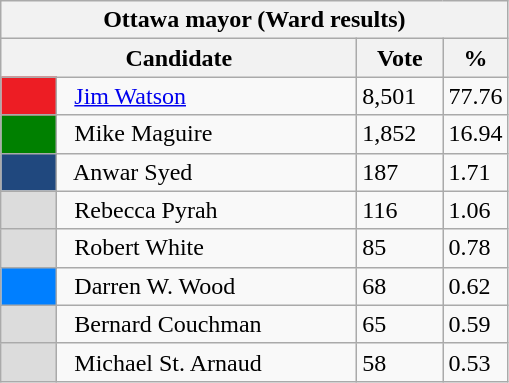<table class="wikitable">
<tr>
<th colspan="4">Ottawa mayor (Ward results)</th>
</tr>
<tr>
<th bgcolor="#DDDDFF" width="230px" colspan="2">Candidate</th>
<th bgcolor="#DDDDFF" width="50px">Vote</th>
<th bgcolor="#DDDDFF" width="30px">%</th>
</tr>
<tr>
<td bgcolor=#ED1D24 width="30px"> </td>
<td>  <a href='#'>Jim Watson</a></td>
<td>8,501</td>
<td>77.76</td>
</tr>
<tr>
<td bgcolor=#008000 width="30px"> </td>
<td>  Mike Maguire</td>
<td>1,852</td>
<td>16.94</td>
</tr>
<tr>
<td bgcolor=#20487E width="30px"> </td>
<td>  Anwar Syed</td>
<td>187</td>
<td>1.71</td>
</tr>
<tr>
<td bgcolor=#DCDCDC width="30px"> </td>
<td>  Rebecca Pyrah</td>
<td>116</td>
<td>1.06</td>
</tr>
<tr>
<td bgcolor=#DCDCDC width="30px"> </td>
<td>  Robert White</td>
<td>85</td>
<td>0.78</td>
</tr>
<tr>
<td bgcolor=#007FFF width="30px"> </td>
<td>  Darren W. Wood</td>
<td>68</td>
<td>0.62</td>
</tr>
<tr>
<td bgcolor=#DCDCDC width="30px"> </td>
<td>  Bernard Couchman</td>
<td>65</td>
<td>0.59</td>
</tr>
<tr>
<td bgcolor=#DCDCDC width="30px"> </td>
<td>  Michael St. Arnaud</td>
<td>58</td>
<td>0.53</td>
</tr>
</table>
